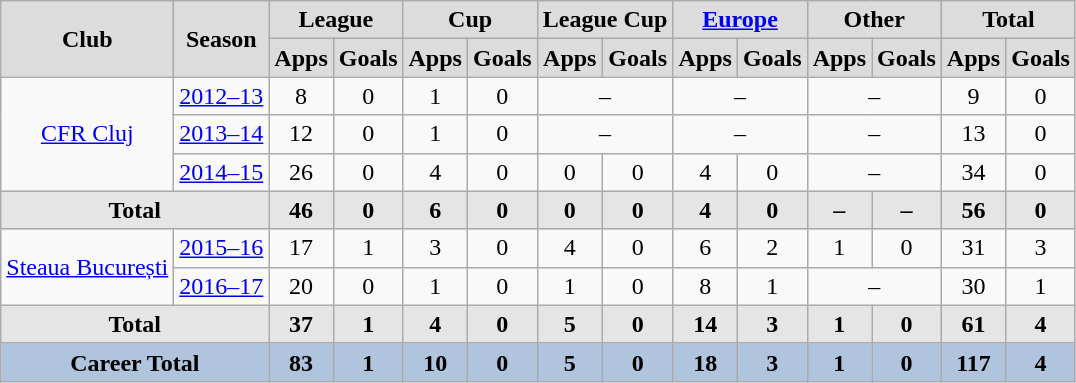<table class="wikitable" style="text-align: center;">
<tr>
<th style="background: #DCDCDC; text-align: center" rowspan="2"><strong>Club</strong></th>
<th style="background: #DCDCDC; text-align: center" rowspan="2"><strong>Season</strong></th>
<th style="background: #DCDCDC; text-align: center" colspan="2"><strong>League</strong></th>
<th style="background: #DCDCDC; text-align: center" colspan="2"><strong>Cup</strong></th>
<th style="background: #DCDCDC; text-align: center" colspan="2"><strong>League Cup</strong></th>
<th style="background: #DCDCDC; text-align: center" colspan="2"><a href='#'>Europe</a></th>
<th style="background: #DCDCDC; text-align: center" colspan="2"><strong>Other</strong></th>
<th style="background: #DCDCDC; text-align: center" colspan="3"><strong>Total</strong></th>
</tr>
<tr>
<th style="background:#dcdcdc; text-align:center;">Apps</th>
<th style="background:#dcdcdc; text-align:center;">Goals</th>
<th style="background:#dcdcdc; text-align:center;">Apps</th>
<th style="background:#dcdcdc; text-align:center;">Goals</th>
<th style="background:#dcdcdc; text-align:center;">Apps</th>
<th style="background:#dcdcdc; text-align:center;">Goals</th>
<th style="background:#dcdcdc; text-align:center;">Apps</th>
<th style="background:#dcdcdc; text-align:center;">Goals</th>
<th style="background:#dcdcdc; text-align:center;">Apps</th>
<th style="background:#dcdcdc; text-align:center;">Goals</th>
<th style="background:#dcdcdc; text-align:center;">Apps</th>
<th style="background:#dcdcdc; text-align:center;">Goals</th>
</tr>
<tr>
<td rowspan="3"><a href='#'>CFR Cluj</a></td>
<td><a href='#'>2012–13</a></td>
<td>8</td>
<td>0</td>
<td>1</td>
<td>0</td>
<td rowspan=1 colspan="2">–</td>
<td rowspan=1 colspan="2">–</td>
<td rowspan=1 colspan="2">–</td>
<td>9</td>
<td>0</td>
</tr>
<tr>
<td><a href='#'>2013–14</a></td>
<td>12</td>
<td>0</td>
<td>1</td>
<td>0</td>
<td rowspan=1 colspan="2">–</td>
<td rowspan=1 colspan="2">–</td>
<td rowspan=1 colspan="2">–</td>
<td>13</td>
<td>0</td>
</tr>
<tr>
<td><a href='#'>2014–15</a></td>
<td>26</td>
<td>0</td>
<td>4</td>
<td>0</td>
<td>0</td>
<td>0</td>
<td>4</td>
<td>0</td>
<td rowspan=1 colspan="2">–</td>
<td>34</td>
<td>0</td>
</tr>
<tr>
<th style="background: #E5E5E5; text-align: center" colspan="2">Total</th>
<th style="background:#e5e5e5; text-align:center;">46</th>
<th style="background:#e5e5e5; text-align:center;">0</th>
<th style="background:#e5e5e5; text-align:center;">6</th>
<th style="background:#e5e5e5; text-align:center;">0</th>
<th style="background:#e5e5e5; text-align:center;">0</th>
<th style="background:#e5e5e5; text-align:center;">0</th>
<th style="background:#e5e5e5; text-align:center;">4</th>
<th style="background:#e5e5e5; text-align:center;">0</th>
<th style="background:#e5e5e5; text-align:center;">–</th>
<th style="background:#e5e5e5; text-align:center;">–</th>
<th style="background:#e5e5e5; text-align:center;">56</th>
<th style="background:#e5e5e5; text-align:center;">0</th>
</tr>
<tr>
<td rowspan="2"><a href='#'>Steaua București</a></td>
<td><a href='#'>2015–16</a></td>
<td>17</td>
<td>1</td>
<td>3</td>
<td>0</td>
<td>4</td>
<td>0</td>
<td>6</td>
<td>2</td>
<td>1</td>
<td>0</td>
<td>31</td>
<td>3</td>
</tr>
<tr>
<td><a href='#'>2016–17</a></td>
<td>20</td>
<td>0</td>
<td>1</td>
<td>0</td>
<td>1</td>
<td>0</td>
<td>8</td>
<td>1</td>
<td rowspan=1 colspan="2">–</td>
<td>30</td>
<td>1</td>
</tr>
<tr>
<th style="background: #E5E5E5; text-align: center" colspan="2">Total</th>
<th style="background:#e5e5e5; text-align:center;">37</th>
<th style="background:#e5e5e5; text-align:center;">1</th>
<th style="background:#e5e5e5; text-align:center;">4</th>
<th style="background:#e5e5e5; text-align:center;">0</th>
<th style="background:#e5e5e5; text-align:center;">5</th>
<th style="background:#e5e5e5; text-align:center;">0</th>
<th style="background:#e5e5e5; text-align:center;">14</th>
<th style="background:#e5e5e5; text-align:center;">3</th>
<th style="background:#e5e5e5; text-align:center;">1</th>
<th style="background:#e5e5e5; text-align:center;">0</th>
<th style="background:#e5e5e5; text-align:center;">61</th>
<th style="background:#e5e5e5; text-align:center;">4</th>
</tr>
<tr>
<th style="background: #b0c4de; text-align: center" colspan="2"><strong>Career Total</strong></th>
<th style="background:#b0c4de; text-align:center;">83</th>
<th style="background:#b0c4de; text-align:center;">1</th>
<th style="background:#b0c4de; text-align:center;">10</th>
<th style="background:#b0c4de; text-align:center;">0</th>
<th style="background:#b0c4de; text-align:center;">5</th>
<th style="background:#b0c4de; text-align:center;">0</th>
<th style="background:#b0c4de; text-align:center;">18</th>
<th style="background:#b0c4de; text-align:center;">3</th>
<th style="background:#b0c4de; text-align:center;">1</th>
<th style="background:#b0c4de; text-align:center;">0</th>
<th style="background:#b0c4de; text-align:center;">117</th>
<th style="background:#b0c4de; text-align:center;">4</th>
</tr>
</table>
